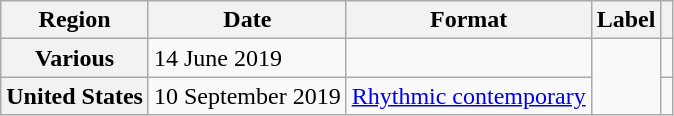<table class="wikitable plainrowheaders">
<tr>
<th scope="col">Region</th>
<th scope="col">Date</th>
<th scope="col">Format</th>
<th scope="col">Label</th>
<th scope="col"></th>
</tr>
<tr>
<th scope="row">Various</th>
<td>14 June 2019</td>
<td></td>
<td rowspan="2"></td>
<td></td>
</tr>
<tr>
<th scope="row">United States</th>
<td>10 September 2019</td>
<td><a href='#'>Rhythmic contemporary</a></td>
<td></td>
</tr>
</table>
